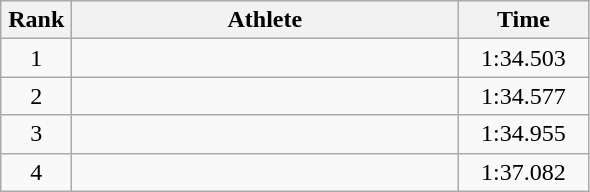<table class=wikitable style="text-align:center">
<tr>
<th width=40>Rank</th>
<th width=250>Athlete</th>
<th width=80>Time</th>
</tr>
<tr>
<td>1</td>
<td align=left></td>
<td>1:34.503</td>
</tr>
<tr>
<td>2</td>
<td align=left></td>
<td>1:34.577</td>
</tr>
<tr>
<td>3</td>
<td align=left></td>
<td>1:34.955</td>
</tr>
<tr>
<td>4</td>
<td align=left></td>
<td>1:37.082</td>
</tr>
</table>
